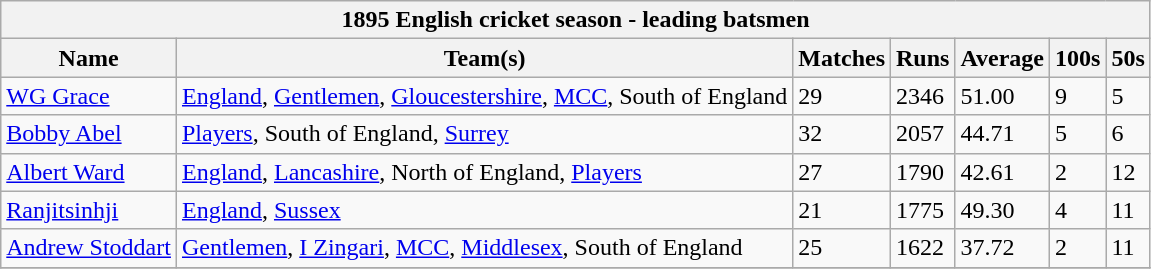<table class="wikitable">
<tr>
<th bgcolor="#efefef" colspan="7">1895 English cricket season - leading batsmen</th>
</tr>
<tr bgcolor="#efefef">
<th>Name</th>
<th>Team(s)</th>
<th>Matches</th>
<th>Runs</th>
<th>Average</th>
<th>100s</th>
<th>50s</th>
</tr>
<tr>
<td><a href='#'>WG Grace</a></td>
<td><a href='#'>England</a>, <a href='#'>Gentlemen</a>, <a href='#'>Gloucestershire</a>, <a href='#'>MCC</a>, South of England</td>
<td>29</td>
<td>2346</td>
<td>51.00</td>
<td>9</td>
<td>5</td>
</tr>
<tr>
<td><a href='#'>Bobby Abel</a></td>
<td><a href='#'>Players</a>, South of England, <a href='#'>Surrey</a></td>
<td>32</td>
<td>2057</td>
<td>44.71</td>
<td>5</td>
<td>6</td>
</tr>
<tr>
<td><a href='#'>Albert Ward</a></td>
<td><a href='#'>England</a>, <a href='#'>Lancashire</a>, North of England, <a href='#'>Players</a></td>
<td>27</td>
<td>1790</td>
<td>42.61</td>
<td>2</td>
<td>12</td>
</tr>
<tr>
<td><a href='#'>Ranjitsinhji</a></td>
<td><a href='#'>England</a>, <a href='#'>Sussex</a></td>
<td>21</td>
<td>1775</td>
<td>49.30</td>
<td>4</td>
<td>11</td>
</tr>
<tr>
<td><a href='#'>Andrew Stoddart</a></td>
<td><a href='#'>Gentlemen</a>, <a href='#'>I Zingari</a>, <a href='#'>MCC</a>, <a href='#'>Middlesex</a>, South of England</td>
<td>25</td>
<td>1622</td>
<td>37.72</td>
<td>2</td>
<td>11</td>
</tr>
<tr>
</tr>
</table>
